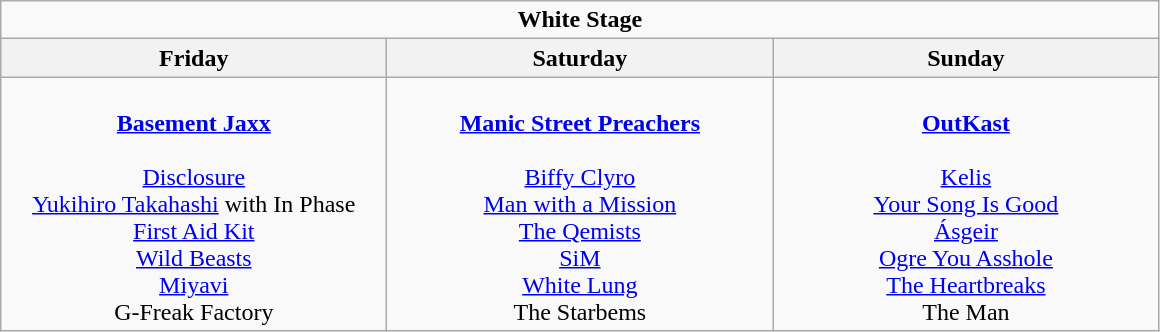<table class="wikitable">
<tr>
<td colspan="3" style="text-align:center;"><strong>White Stage</strong></td>
</tr>
<tr>
<th>Friday</th>
<th>Saturday</th>
<th>Sunday</th>
</tr>
<tr>
<td style="text-align:center; vertical-align:top; width:250px;"><br><strong><a href='#'>Basement Jaxx</a></strong>
<br>
<br> <a href='#'>Disclosure</a>
<br> <a href='#'>Yukihiro Takahashi</a> with In Phase
<br> <a href='#'>First Aid Kit</a>
<br> <a href='#'>Wild Beasts</a>
<br> <a href='#'>Miyavi</a>
<br> G-Freak Factory</td>
<td style="text-align:center; vertical-align:top; width:250px;"><br><strong><a href='#'>Manic Street Preachers</a></strong> 
<br>
<br> <a href='#'>Biffy Clyro</a>
<br> <a href='#'>Man with a Mission</a>
<br> <a href='#'>The Qemists</a>
<br> <a href='#'>SiM</a>
<br> <a href='#'>White Lung</a>
<br> The Starbems</td>
<td style="text-align:center; vertical-align:top; width:250px;"><br><strong><a href='#'>OutKast</a></strong>
<br>
<br> <a href='#'>Kelis</a>
<br> <a href='#'>Your Song Is Good</a>
<br> <a href='#'>Ásgeir</a>
<br> <a href='#'>Ogre You Asshole</a>
<br> <a href='#'>The Heartbreaks</a>
<br> The Man</td>
</tr>
</table>
